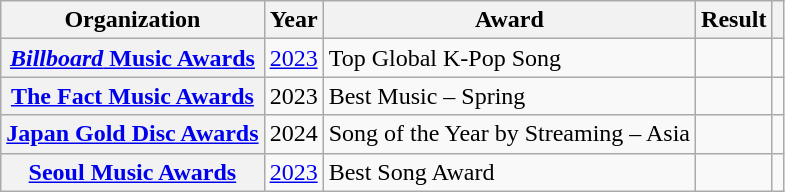<table class="wikitable plainrowheaders sortable">
<tr>
<th scope="col">Organization</th>
<th scope="col">Year</th>
<th scope="col">Award</th>
<th scope="col">Result</th>
<th scope="col" class="unsortable"></th>
</tr>
<tr>
<th scope="row"><a href='#'><em>Billboard</em> Music Awards</a></th>
<td align="center"><a href='#'>2023</a></td>
<td>Top Global K-Pop Song</td>
<td></td>
<td align="center"></td>
</tr>
<tr>
<th scope="row"><a href='#'>The Fact Music Awards</a></th>
<td align="center">2023</td>
<td>Best Music – Spring</td>
<td></td>
<td align="center"></td>
</tr>
<tr>
<th scope="row"><a href='#'>Japan Gold Disc Awards</a></th>
<td align="center">2024</td>
<td>Song of the Year by Streaming – Asia</td>
<td></td>
<td align="center"></td>
</tr>
<tr>
<th scope="row"><a href='#'>Seoul Music Awards</a></th>
<td align="center"><a href='#'>2023</a></td>
<td>Best Song Award</td>
<td></td>
<td align="center"></td>
</tr>
</table>
